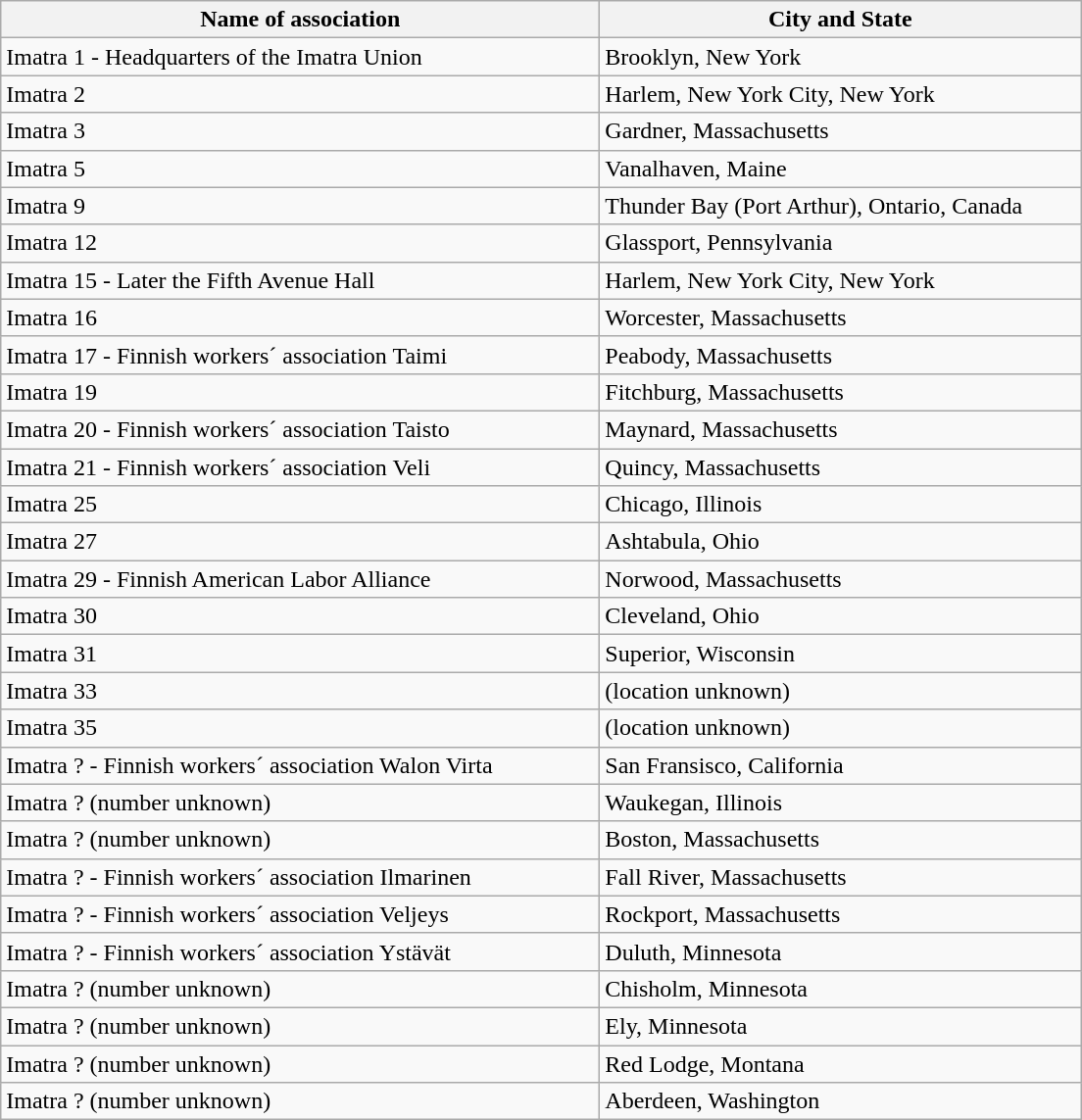<table class="wikitable">
<tr>
<th style="width:400px">Name of association</th>
<th style="width:320px">City and State</th>
</tr>
<tr>
<td>Imatra 1 - Headquarters of the Imatra Union</td>
<td>Brooklyn, New York</td>
</tr>
<tr>
<td>Imatra 2</td>
<td>Harlem, New York City, New York</td>
</tr>
<tr>
<td>Imatra 3</td>
<td>Gardner, Massachusetts</td>
</tr>
<tr>
<td>Imatra 5</td>
<td>Vanalhaven, Maine</td>
</tr>
<tr>
<td>Imatra 9</td>
<td>Thunder Bay (Port Arthur), Ontario, Canada</td>
</tr>
<tr>
<td>Imatra 12</td>
<td>Glassport, Pennsylvania</td>
</tr>
<tr>
<td>Imatra 15 - Later the Fifth Avenue Hall</td>
<td>Harlem, New York City, New York</td>
</tr>
<tr>
<td>Imatra 16</td>
<td>Worcester, Massachusetts</td>
</tr>
<tr>
<td>Imatra 17 - Finnish workers´ association Taimi</td>
<td>Peabody, Massachusetts</td>
</tr>
<tr>
<td>Imatra 19</td>
<td>Fitchburg, Massachusetts</td>
</tr>
<tr>
<td>Imatra 20 - Finnish workers´ association Taisto</td>
<td>Maynard, Massachusetts</td>
</tr>
<tr>
<td>Imatra 21 - Finnish workers´ association Veli</td>
<td>Quincy, Massachusetts</td>
</tr>
<tr>
<td>Imatra 25</td>
<td>Chicago, Illinois</td>
</tr>
<tr>
<td>Imatra 27</td>
<td>Ashtabula, Ohio</td>
</tr>
<tr>
<td>Imatra 29 - Finnish American Labor Alliance</td>
<td>Norwood, Massachusetts</td>
</tr>
<tr>
<td>Imatra 30</td>
<td>Cleveland, Ohio</td>
</tr>
<tr>
<td>Imatra 31</td>
<td>Superior, Wisconsin</td>
</tr>
<tr>
<td>Imatra 33</td>
<td>(location unknown)</td>
</tr>
<tr>
<td>Imatra 35</td>
<td>(location unknown)</td>
</tr>
<tr>
<td>Imatra ? - Finnish workers´ association Walon Virta</td>
<td>San Fransisco, California</td>
</tr>
<tr>
<td>Imatra ? (number unknown)</td>
<td>Waukegan, Illinois</td>
</tr>
<tr>
<td>Imatra ? (number unknown)</td>
<td>Boston, Massachusetts</td>
</tr>
<tr>
<td>Imatra ? - Finnish workers´ association Ilmarinen</td>
<td>Fall River, Massachusetts</td>
</tr>
<tr>
<td>Imatra ? - Finnish workers´ association Veljeys</td>
<td>Rockport, Massachusetts</td>
</tr>
<tr>
<td>Imatra ? - Finnish workers´ association Ystävät</td>
<td>Duluth, Minnesota</td>
</tr>
<tr>
<td>Imatra ? (number unknown)</td>
<td>Chisholm, Minnesota</td>
</tr>
<tr>
<td>Imatra ? (number unknown)</td>
<td>Ely, Minnesota</td>
</tr>
<tr>
<td>Imatra ? (number unknown)</td>
<td>Red Lodge, Montana</td>
</tr>
<tr>
<td>Imatra ? (number unknown)</td>
<td>Aberdeen, Washington</td>
</tr>
</table>
